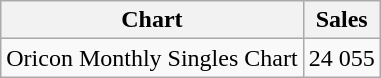<table class="wikitable">
<tr>
<th>Chart</th>
<th>Sales</th>
</tr>
<tr>
<td>Oricon Monthly Singles Chart</td>
<td align="center">24 055</td>
</tr>
</table>
